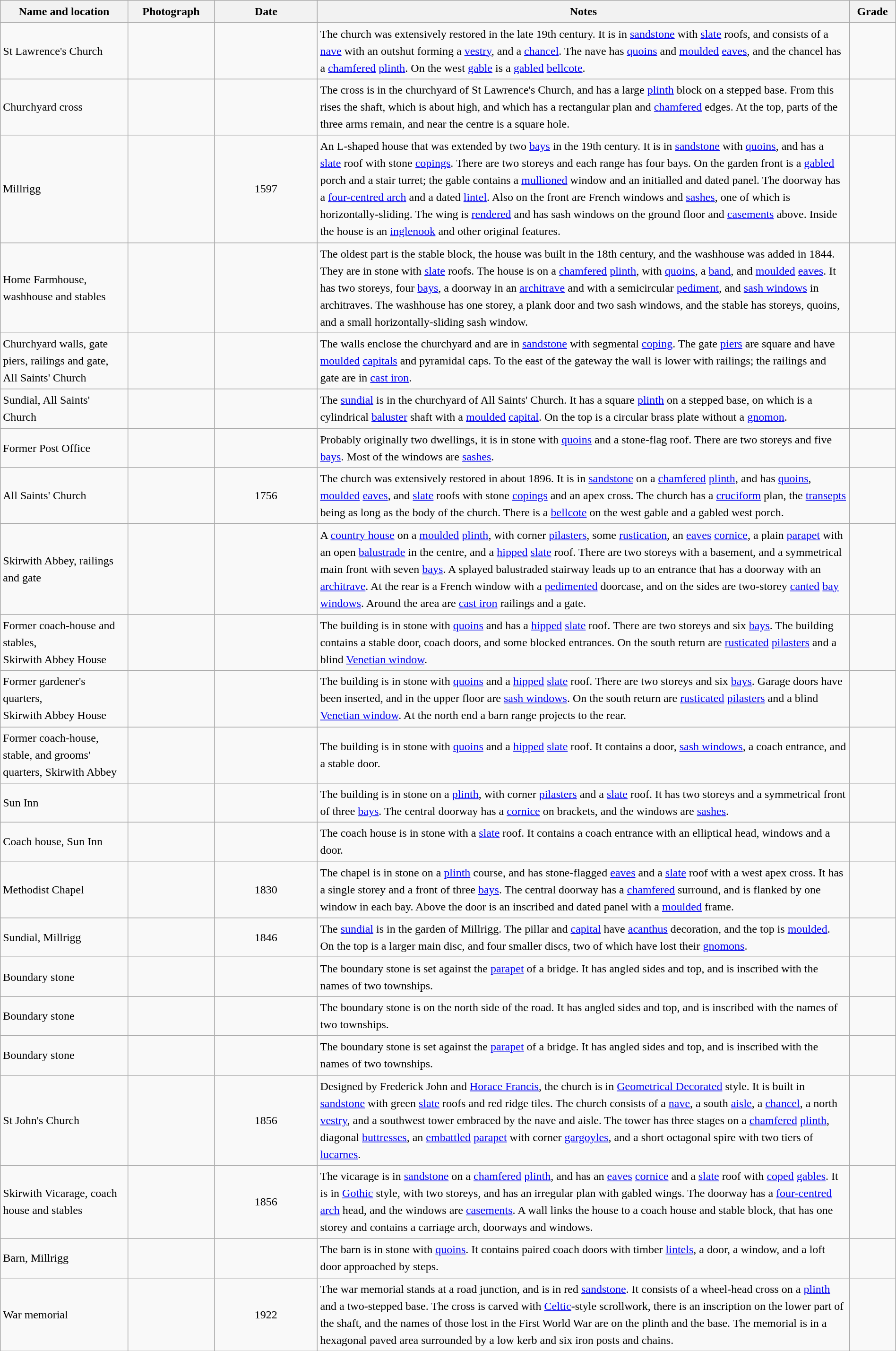<table class="wikitable sortable plainrowheaders" style="width:100%; border:0; text-align:left; line-height:150%;">
<tr>
<th scope="col"  style="width:150px">Name and location</th>
<th scope="col"  style="width:100px" class="unsortable">Photograph</th>
<th scope="col"  style="width:120px">Date</th>
<th scope="col"  style="width:650px" class="unsortable">Notes</th>
<th scope="col"  style="width:50px">Grade</th>
</tr>
<tr>
<td>St Lawrence's Church<br><small></small></td>
<td></td>
<td align="center"></td>
<td>The church was extensively restored in the late 19th century.  It is in <a href='#'>sandstone</a> with <a href='#'>slate</a> roofs, and consists of a <a href='#'>nave</a> with an outshut forming a <a href='#'>vestry</a>, and a <a href='#'>chancel</a>.  The nave has <a href='#'>quoins</a> and <a href='#'>moulded</a> <a href='#'>eaves</a>, and the chancel has a <a href='#'>chamfered</a> <a href='#'>plinth</a>.  On the west <a href='#'>gable</a> is a <a href='#'>gabled</a> <a href='#'>bellcote</a>.</td>
<td align="center" ></td>
</tr>
<tr>
<td>Churchyard cross<br><small></small></td>
<td></td>
<td align="center"></td>
<td>The cross is in the churchyard of St Lawrence's Church, and has a large <a href='#'>plinth</a> block on a stepped base.  From this rises the shaft, which is about  high, and which has a rectangular plan and <a href='#'>chamfered</a> edges.  At the top, parts of the three arms remain, and near the centre is a square hole.</td>
<td align="center" ></td>
</tr>
<tr>
<td>Millrigg<br><small></small></td>
<td></td>
<td align="center">1597</td>
<td>An L-shaped house that was extended by two <a href='#'>bays</a> in the 19th century.  It is in <a href='#'>sandstone</a> with <a href='#'>quoins</a>, and has a <a href='#'>slate</a> roof with stone <a href='#'>copings</a>.  There are two storeys and each range has four bays.  On the garden front is a <a href='#'>gabled</a> porch and a stair turret; the gable contains a <a href='#'>mullioned</a> window and an initialled and dated panel.  The doorway has a <a href='#'>four-centred arch</a> and a dated <a href='#'>lintel</a>.  Also on the front are French windows and <a href='#'>sashes</a>, one of which is horizontally-sliding.  The wing is <a href='#'>rendered</a> and has sash windows on the ground floor and <a href='#'>casements</a> above.  Inside the house is an <a href='#'>inglenook</a> and other original features.</td>
<td align="center" ></td>
</tr>
<tr>
<td>Home Farmhouse, washhouse and stables<br><small></small></td>
<td></td>
<td align="center"></td>
<td>The oldest part is the stable block, the house was built in the 18th century, and the washhouse was added in 1844.  They are in stone with <a href='#'>slate</a> roofs.  The house is on a <a href='#'>chamfered</a> <a href='#'>plinth</a>, with <a href='#'>quoins</a>, a <a href='#'>band</a>, and <a href='#'>moulded</a> <a href='#'>eaves</a>.   It has two storeys, four <a href='#'>bays</a>, a doorway in an <a href='#'>architrave</a> and with a semicircular <a href='#'>pediment</a>, and <a href='#'>sash windows</a> in architraves.  The washhouse has one storey, a plank door and two sash windows, and the stable has  storeys, quoins, and a small horizontally-sliding sash window.</td>
<td align="center" ></td>
</tr>
<tr>
<td>Churchyard walls, gate piers, railings and gate, All Saints' Church<br><small></small></td>
<td></td>
<td align="center"></td>
<td>The walls enclose the churchyard and are in <a href='#'>sandstone</a> with segmental <a href='#'>coping</a>.  The gate <a href='#'>piers</a> are square and have <a href='#'>moulded</a> <a href='#'>capitals</a> and pyramidal caps.  To the east of the gateway the wall is lower with railings; the railings and gate are in <a href='#'>cast iron</a>.</td>
<td align="center" ></td>
</tr>
<tr>
<td>Sundial, All Saints' Church<br><small></small></td>
<td></td>
<td align="center"></td>
<td>The <a href='#'>sundial</a> is in the churchyard of All Saints' Church.  It has a square <a href='#'>plinth</a> on a stepped base, on which is a cylindrical <a href='#'>baluster</a> shaft with a <a href='#'>moulded</a> <a href='#'>capital</a>.  On the top is a circular brass plate without a <a href='#'>gnomon</a>.</td>
<td align="center" ></td>
</tr>
<tr>
<td>Former Post Office<br><small></small></td>
<td></td>
<td align="center"></td>
<td>Probably originally two dwellings, it is in stone with <a href='#'>quoins</a> and a stone-flag roof.  There are two storeys and five <a href='#'>bays</a>.  Most of the windows are <a href='#'>sashes</a>.</td>
<td align="center" ></td>
</tr>
<tr>
<td>All Saints' Church<br><small></small></td>
<td></td>
<td align="center">1756</td>
<td>The church was extensively restored in about 1896.  It is in <a href='#'>sandstone</a> on a <a href='#'>chamfered</a> <a href='#'>plinth</a>, and has <a href='#'>quoins</a>, <a href='#'>moulded</a> <a href='#'>eaves</a>, and <a href='#'>slate</a> roofs with stone <a href='#'>copings</a> and an apex cross.  The church has a <a href='#'>cruciform</a> plan, the <a href='#'>transepts</a> being as long as the body of the church. There is a <a href='#'>bellcote</a> on the west gable and a gabled west porch.</td>
<td align="center" ></td>
</tr>
<tr>
<td>Skirwith Abbey, railings and gate<br><small></small></td>
<td></td>
<td align="center"></td>
<td>A <a href='#'>country house</a> on a <a href='#'>moulded</a> <a href='#'>plinth</a>, with corner <a href='#'>pilasters</a>, some <a href='#'>rustication</a>, an <a href='#'>eaves</a> <a href='#'>cornice</a>, a plain <a href='#'>parapet</a> with an open <a href='#'>balustrade</a> in the centre, and a <a href='#'>hipped</a> <a href='#'>slate</a> roof.  There are two storeys with a basement, and a symmetrical main front with seven <a href='#'>bays</a>.  A splayed balustraded stairway leads up to an entrance that has a doorway with an <a href='#'>architrave</a>.  At the rear is a French window with a <a href='#'>pedimented</a> doorcase, and on the sides are two-storey <a href='#'>canted</a> <a href='#'>bay windows</a>.  Around the area are <a href='#'>cast iron</a> railings and a gate.</td>
<td align="center" ></td>
</tr>
<tr>
<td>Former coach-house and stables,<br>Skirwith Abbey House<br><small></small></td>
<td></td>
<td align="center"></td>
<td>The building is in stone with <a href='#'>quoins</a> and has a <a href='#'>hipped</a> <a href='#'>slate</a> roof.  There are two storeys and six <a href='#'>bays</a>.  The building contains a stable door, coach doors, and some blocked entrances.  On the south return are <a href='#'>rusticated</a> <a href='#'>pilasters</a> and a blind <a href='#'>Venetian window</a>.</td>
<td align="center" ></td>
</tr>
<tr>
<td>Former gardener's quarters,<br>Skirwith Abbey House<br><small></small></td>
<td></td>
<td align="center"></td>
<td>The building is in stone with <a href='#'>quoins</a> and a <a href='#'>hipped</a> <a href='#'>slate</a> roof.  There are two storeys and six <a href='#'>bays</a>.  Garage doors have been inserted, and in the upper floor are <a href='#'>sash windows</a>.  On the south return are <a href='#'>rusticated</a> <a href='#'>pilasters</a> and a blind <a href='#'>Venetian window</a>.  At the north end a barn range projects to the rear.</td>
<td align="center" ></td>
</tr>
<tr>
<td>Former coach-house, stable, and grooms' quarters, Skirwith Abbey<br><small></small></td>
<td></td>
<td align="center"></td>
<td>The building is in stone with <a href='#'>quoins</a> and a <a href='#'>hipped</a> <a href='#'>slate</a> roof.  It contains a door, <a href='#'>sash windows</a>, a coach entrance, and a stable door.</td>
<td align="center" ></td>
</tr>
<tr>
<td>Sun Inn<br><small></small></td>
<td></td>
<td align="center"></td>
<td>The building is in stone on a <a href='#'>plinth</a>, with corner <a href='#'>pilasters</a> and a <a href='#'>slate</a> roof.  It has two storeys and a symmetrical front of three <a href='#'>bays</a>.  The central doorway has a <a href='#'>cornice</a> on brackets, and the windows are <a href='#'>sashes</a>.</td>
<td align="center" ></td>
</tr>
<tr>
<td>Coach house, Sun Inn<br><small></small></td>
<td></td>
<td align="center"></td>
<td>The coach house is in stone with a <a href='#'>slate</a> roof.  It contains a coach entrance with an elliptical head, windows and a door.</td>
<td align="center" ></td>
</tr>
<tr>
<td>Methodist Chapel<br><small></small></td>
<td></td>
<td align="center">1830</td>
<td>The chapel is in stone on a <a href='#'>plinth</a> course, and has stone-flagged <a href='#'>eaves</a> and a <a href='#'>slate</a> roof with a west apex cross.  It has a single storey and a front of three <a href='#'>bays</a>.  The central doorway has a <a href='#'>chamfered</a> surround, and is flanked by one window in each bay.  Above the door is an inscribed and dated panel with a <a href='#'>moulded</a> frame.</td>
<td align="center" ></td>
</tr>
<tr>
<td>Sundial, Millrigg<br><small></small></td>
<td></td>
<td align="center">1846</td>
<td>The <a href='#'>sundial</a> is in the garden of Millrigg.  The pillar and <a href='#'>capital</a> have <a href='#'>acanthus</a> decoration, and the top is <a href='#'>moulded</a>.  On the top is a larger main disc, and four smaller discs, two of which have lost their <a href='#'>gnomons</a>.</td>
<td align="center" ></td>
</tr>
<tr>
<td>Boundary stone<br><small></small></td>
<td></td>
<td align="center"></td>
<td>The boundary stone is set against the <a href='#'>parapet</a> of a bridge.  It has angled sides and top, and is inscribed with the names of two townships.</td>
<td align="center" ></td>
</tr>
<tr>
<td>Boundary stone<br><small></small></td>
<td></td>
<td align="center"></td>
<td>The boundary stone is on the north side of the road.  It has angled sides and top, and is inscribed with the names of two townships.</td>
<td align="center" ></td>
</tr>
<tr>
<td>Boundary stone<br><small></small></td>
<td></td>
<td align="center"></td>
<td>The boundary stone is set against the <a href='#'>parapet</a> of a bridge.  It has angled sides and top, and is inscribed with the names of two townships.</td>
<td align="center" ></td>
</tr>
<tr>
<td>St John's Church<br><small></small></td>
<td></td>
<td align="center">1856</td>
<td>Designed by Frederick John and <a href='#'>Horace Francis</a>, the church is in <a href='#'>Geometrical Decorated</a> style.  It is built in <a href='#'>sandstone</a> with green <a href='#'>slate</a> roofs and red ridge tiles.  The church consists of a <a href='#'>nave</a>, a south <a href='#'>aisle</a>, a <a href='#'>chancel</a>, a north <a href='#'>vestry</a>, and a southwest tower embraced by the nave and aisle.  The tower has three stages on a <a href='#'>chamfered</a> <a href='#'>plinth</a>, diagonal <a href='#'>buttresses</a>, an <a href='#'>embattled</a> <a href='#'>parapet</a> with corner <a href='#'>gargoyles</a>, and a short octagonal spire with two tiers of <a href='#'>lucarnes</a>.</td>
<td align="center" ></td>
</tr>
<tr>
<td>Skirwith Vicarage, coach house and stables<br><small></small></td>
<td></td>
<td align="center">1856</td>
<td>The vicarage is in <a href='#'>sandstone</a> on a <a href='#'>chamfered</a> <a href='#'>plinth</a>, and has an <a href='#'>eaves</a> <a href='#'>cornice</a> and a <a href='#'>slate</a> roof with <a href='#'>coped</a> <a href='#'>gables</a>.  It is in <a href='#'>Gothic</a> style, with two storeys, and has an irregular plan with gabled wings.  The doorway has a <a href='#'>four-centred arch</a> head, and the windows are <a href='#'>casements</a>.  A wall links the house to a coach house and stable block, that has one storey and contains a carriage arch, doorways and windows.</td>
<td align="center" ></td>
</tr>
<tr>
<td>Barn, Millrigg<br><small></small></td>
<td></td>
<td align="center"></td>
<td>The barn is in stone with <a href='#'>quoins</a>.  It contains paired coach doors with timber <a href='#'>lintels</a>, a door, a window, and a loft door approached by steps.</td>
<td align="center" ></td>
</tr>
<tr>
<td>War memorial<br><small></small></td>
<td></td>
<td align="center">1922</td>
<td>The war memorial stands at a road junction, and is in red <a href='#'>sandstone</a>.  It consists of a wheel-head cross on a <a href='#'>plinth</a> and a two-stepped base.  The cross is carved with <a href='#'>Celtic</a>-style scrollwork, there is an inscription on the lower part of the shaft, and the names of those lost in the First World War are on the plinth and the base.  The memorial is in a hexagonal paved area surrounded by a low kerb and six iron posts and chains.</td>
<td align="center" ></td>
</tr>
<tr>
</tr>
</table>
